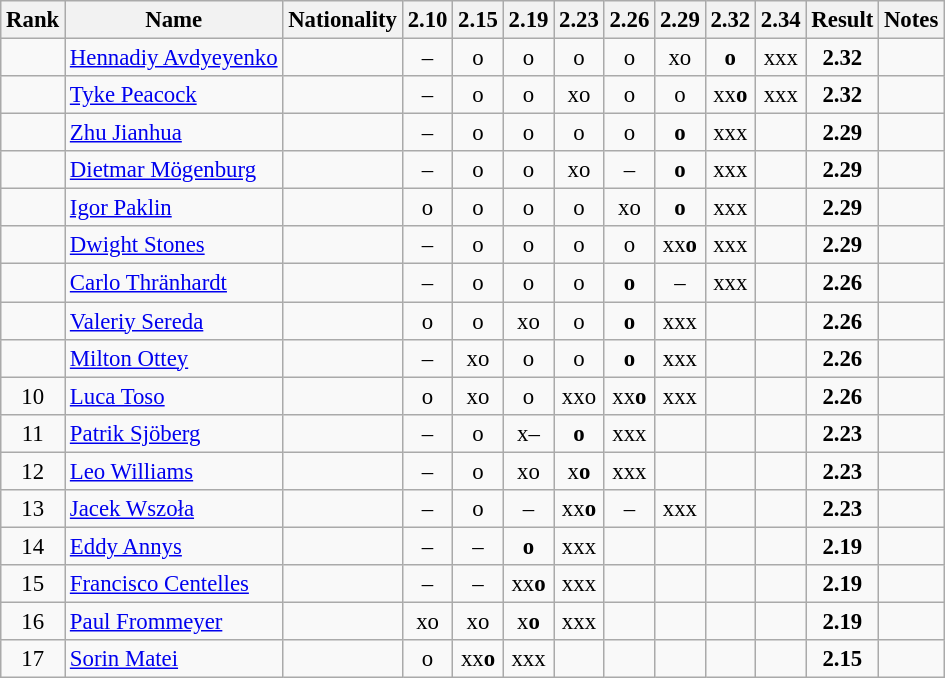<table class="wikitable sortable" style="text-align:center;font-size:95%">
<tr>
<th>Rank</th>
<th>Name</th>
<th>Nationality</th>
<th>2.10</th>
<th>2.15</th>
<th>2.19</th>
<th>2.23</th>
<th>2.26</th>
<th>2.29</th>
<th>2.32</th>
<th>2.34</th>
<th>Result</th>
<th>Notes</th>
</tr>
<tr>
<td></td>
<td align=left><a href='#'>Hennadiy Avdyeyenko</a></td>
<td align=left></td>
<td>–</td>
<td>o</td>
<td>o</td>
<td>o</td>
<td>o</td>
<td>xo</td>
<td><strong>o</strong></td>
<td>xxx</td>
<td><strong>2.32</strong></td>
<td></td>
</tr>
<tr>
<td></td>
<td align=left><a href='#'>Tyke Peacock</a></td>
<td align=left></td>
<td>–</td>
<td>o</td>
<td>o</td>
<td>xo</td>
<td>o</td>
<td>o</td>
<td>xx<strong>o</strong></td>
<td>xxx</td>
<td><strong>2.32</strong></td>
<td></td>
</tr>
<tr>
<td></td>
<td align=left><a href='#'>Zhu Jianhua</a></td>
<td align=left></td>
<td>–</td>
<td>o</td>
<td>o</td>
<td>o</td>
<td>o</td>
<td><strong>o</strong></td>
<td>xxx</td>
<td></td>
<td><strong>2.29</strong></td>
<td></td>
</tr>
<tr>
<td></td>
<td align=left><a href='#'>Dietmar Mögenburg</a></td>
<td align=left></td>
<td>–</td>
<td>o</td>
<td>o</td>
<td>xo</td>
<td>–</td>
<td><strong>o</strong></td>
<td>xxx</td>
<td></td>
<td><strong>2.29</strong></td>
<td></td>
</tr>
<tr>
<td></td>
<td align=left><a href='#'>Igor Paklin</a></td>
<td align=left></td>
<td>o</td>
<td>o</td>
<td>o</td>
<td>o</td>
<td>xo</td>
<td><strong>o</strong></td>
<td>xxx</td>
<td></td>
<td><strong>2.29</strong></td>
<td></td>
</tr>
<tr>
<td></td>
<td align=left><a href='#'>Dwight Stones</a></td>
<td align=left></td>
<td>–</td>
<td>o</td>
<td>o</td>
<td>o</td>
<td>o</td>
<td>xx<strong>o</strong></td>
<td>xxx</td>
<td></td>
<td><strong>2.29</strong></td>
<td></td>
</tr>
<tr>
<td></td>
<td align=left><a href='#'>Carlo Thränhardt</a></td>
<td align=left></td>
<td>–</td>
<td>o</td>
<td>o</td>
<td>o</td>
<td><strong>o</strong></td>
<td>–</td>
<td>xxx</td>
<td></td>
<td><strong>2.26</strong></td>
<td></td>
</tr>
<tr>
<td></td>
<td align=left><a href='#'>Valeriy Sereda</a></td>
<td align=left></td>
<td>o</td>
<td>o</td>
<td>xo</td>
<td>o</td>
<td><strong>o</strong></td>
<td>xxx</td>
<td></td>
<td></td>
<td><strong>2.26</strong></td>
<td></td>
</tr>
<tr>
<td></td>
<td align=left><a href='#'>Milton Ottey</a></td>
<td align=left></td>
<td>–</td>
<td>xo</td>
<td>o</td>
<td>o</td>
<td><strong>o</strong></td>
<td>xxx</td>
<td></td>
<td></td>
<td><strong>2.26</strong></td>
<td></td>
</tr>
<tr>
<td>10</td>
<td align=left><a href='#'>Luca Toso</a></td>
<td align=left></td>
<td>o</td>
<td>xo</td>
<td>o</td>
<td>xxo</td>
<td>xx<strong>o</strong></td>
<td>xxx</td>
<td></td>
<td></td>
<td><strong>2.26</strong></td>
<td></td>
</tr>
<tr>
<td>11</td>
<td align=left><a href='#'>Patrik Sjöberg</a></td>
<td align=left></td>
<td>–</td>
<td>o</td>
<td>x–</td>
<td><strong>o</strong></td>
<td>xxx</td>
<td></td>
<td></td>
<td></td>
<td><strong>2.23</strong></td>
<td></td>
</tr>
<tr>
<td>12</td>
<td align=left><a href='#'>Leo Williams</a></td>
<td align=left></td>
<td>–</td>
<td>o</td>
<td>xo</td>
<td>x<strong>o</strong></td>
<td>xxx</td>
<td></td>
<td></td>
<td></td>
<td><strong>2.23</strong></td>
<td></td>
</tr>
<tr>
<td>13</td>
<td align=left><a href='#'>Jacek Wszoła</a></td>
<td align=left></td>
<td>–</td>
<td>o</td>
<td>–</td>
<td>xx<strong>o</strong></td>
<td>–</td>
<td>xxx</td>
<td></td>
<td></td>
<td><strong>2.23</strong></td>
<td></td>
</tr>
<tr>
<td>14</td>
<td align=left><a href='#'>Eddy Annys</a></td>
<td align=left></td>
<td>–</td>
<td>–</td>
<td><strong>o</strong></td>
<td>xxx</td>
<td></td>
<td></td>
<td></td>
<td></td>
<td><strong>2.19</strong></td>
<td></td>
</tr>
<tr>
<td>15</td>
<td align=left><a href='#'>Francisco Centelles</a></td>
<td align=left></td>
<td>–</td>
<td>–</td>
<td>xx<strong>o</strong></td>
<td>xxx</td>
<td></td>
<td></td>
<td></td>
<td></td>
<td><strong>2.19</strong></td>
<td></td>
</tr>
<tr>
<td>16</td>
<td align=left><a href='#'>Paul Frommeyer</a></td>
<td align=left></td>
<td>xo</td>
<td>xo</td>
<td>x<strong>o</strong></td>
<td>xxx</td>
<td></td>
<td></td>
<td></td>
<td></td>
<td><strong>2.19</strong></td>
<td></td>
</tr>
<tr>
<td>17</td>
<td align=left><a href='#'>Sorin Matei</a></td>
<td align=left></td>
<td>o</td>
<td>xx<strong>o</strong></td>
<td>xxx</td>
<td></td>
<td></td>
<td></td>
<td></td>
<td></td>
<td><strong>2.15</strong></td>
<td></td>
</tr>
</table>
